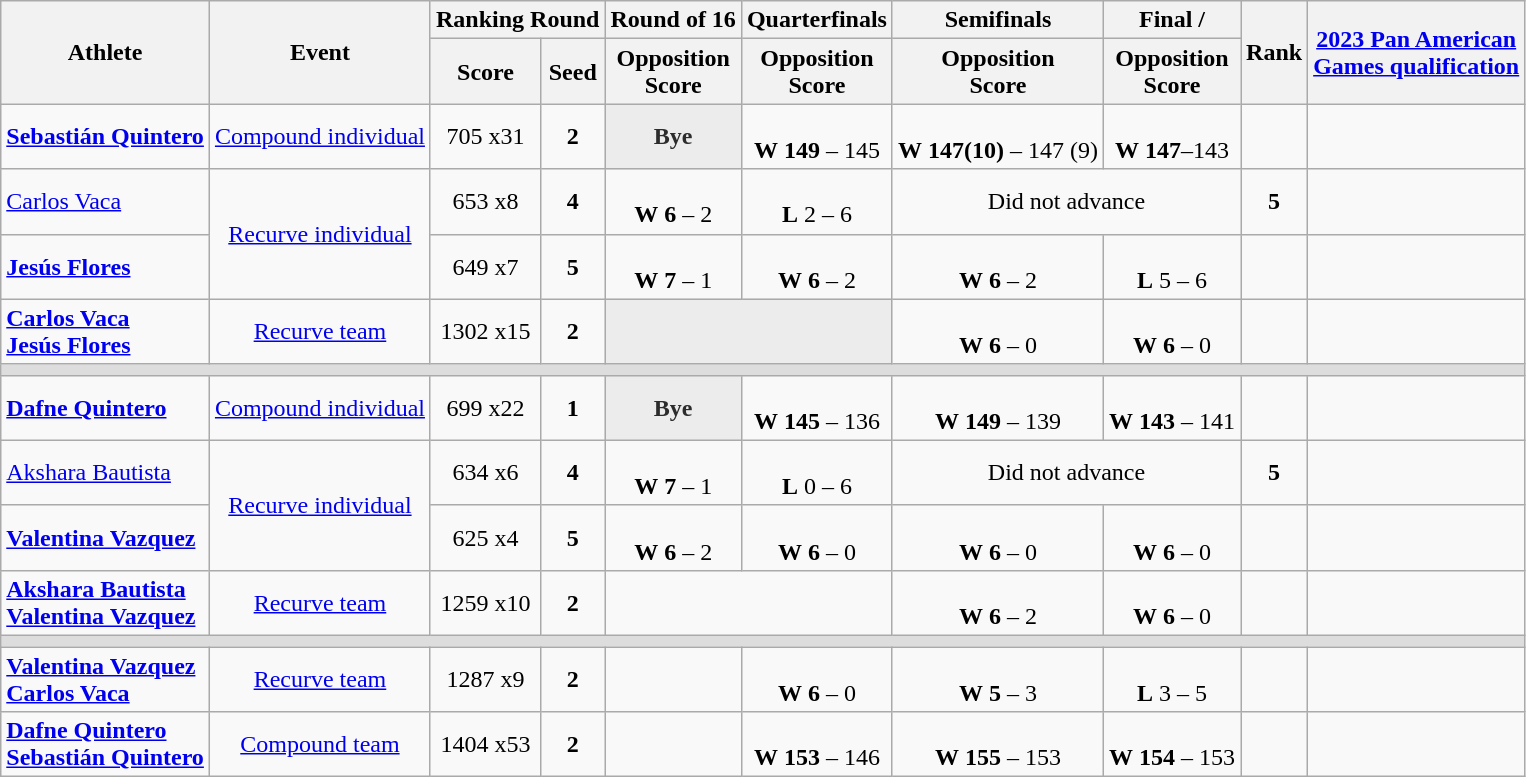<table class="wikitable">
<tr>
<th rowspan="2">Athlete</th>
<th rowspan="2">Event</th>
<th colspan="2">Ranking Round</th>
<th>Round of 16</th>
<th>Quarterfinals</th>
<th>Semifinals</th>
<th>Final / </th>
<th rowspan="2">Rank</th>
<th style="white-space: nowrap;" rowspan="2"><a href='#'>2023 Pan American <br> Games qualification</a></th>
</tr>
<tr align="center">
<th>Score</th>
<th>Seed</th>
<th>Opposition<br>Score</th>
<th>Opposition<br>Score</th>
<th>Opposition<br>Score</th>
<th>Opposition<br>Score</th>
</tr>
<tr align="center">
<td style="white-space: nowrap;" align="left"><a href='#'><strong>Sebastián Quintero</strong></a></td>
<td style="white-space: nowrap;" align="left"><a href='#'>Compound individual</a></td>
<td style="white-space: nowrap;">705 x31</td>
<td><strong>2</strong></td>
<td data-sort-value="" style="background: #ececec; color: #2C2C2C; vertical-align: middle; text-align: center; " class="table-na"><strong>Bye</strong></td>
<td style="white-space: nowrap;"><br><strong>W</strong> <strong>149</strong> – 145</td>
<td style="white-space: nowrap;"><br><strong>W</strong> <strong>147(10)</strong> – 147 (9)</td>
<td style="white-space: nowrap;"><br><strong>W</strong> <strong>147</strong>–143</td>
<td></td>
<td></td>
</tr>
<tr align="center">
<td style="white-space: nowrap;" align="left"><a href='#'>Carlos Vaca</a></td>
<td rowspan="2"><a href='#'>Recurve individual</a></td>
<td style="white-space: nowrap;">653 x8</td>
<td><strong>4</strong></td>
<td style="white-space: nowrap;"><br><strong>W</strong> <strong>6</strong> – 2</td>
<td style="white-space: nowrap;"><br><strong>L</strong> 2 – 6</td>
<td colspan="2" data-sort-value="" style="vertical-align:middle; text-align:center" class="table-na">Did not advance</td>
<td><strong>5</strong></td>
<td></td>
</tr>
<tr align="center">
<td style="white-space: nowrap;" align="left"><a href='#'><strong>Jesús Flores</strong></a></td>
<td style="white-space: nowrap;">649 x7</td>
<td><strong>5</strong></td>
<td style="white-space: nowrap;"><br><strong>W</strong> <strong>7</strong> – 1</td>
<td style="white-space: nowrap;"><br><strong>W</strong> <strong>6</strong> – 2</td>
<td style="white-space: nowrap;"><br><strong>W</strong> <strong>6</strong> – 2</td>
<td style="white-space: nowrap;"><br><strong>L</strong> 5 – 6</td>
<td></td>
<td></td>
</tr>
<tr align="center">
<td style="white-space: nowrap;" align="left"><strong><a href='#'>Carlos Vaca</a><br><a href='#'>Jesús Flores</a></strong></td>
<td><a href='#'>Recurve team</a></td>
<td style="white-space: nowrap;">1302 x15</td>
<td><strong>2</strong></td>
<td style="background: #ECECEC; vertical-align: middle; text-align: center; " class="table-cast" colspan="2"></td>
<td style="white-space: nowrap;"><br><strong>W</strong> <strong>6</strong> – 0</td>
<td style="white-space: nowrap;"><br><strong>W</strong> <strong>6</strong> – 0</td>
<td style="white-space: nowrap;"></td>
<td></td>
</tr>
<tr bgcolor=#ddd>
<td colspan=10></td>
</tr>
<tr align="center">
<td style="white-space: nowrap;" align="left"><strong><a href='#'>Dafne Quintero</a></strong></td>
<td><a href='#'>Compound individual</a></td>
<td>699 x22</td>
<td><strong>1</strong></td>
<td data-sort-value="" style="background: #ececec; color: #2C2C2C; vertical-align: middle; text-align: center; " class="table-na"><strong>Bye</strong></td>
<td><br><strong>W</strong> <strong>145</strong> – 136</td>
<td><br><strong>W</strong> <strong>149</strong> – 139</td>
<td><br><strong>W</strong> <strong>143</strong> – 141</td>
<td></td>
<td></td>
</tr>
<tr align="center">
<td style="white-space: nowrap;" align="left"><a href='#'>Akshara Bautista</a></td>
<td rowspan="2"><a href='#'>Recurve individual</a></td>
<td>634 x6</td>
<td><strong>4</strong></td>
<td style="white-space: nowrap;"><br><strong>W</strong> <strong>7</strong> – 1</td>
<td style="white-space: nowrap;"><br><strong>L</strong> 0 – 6</td>
<td colspan="2">Did not advance</td>
<td><strong>5</strong></td>
<td></td>
</tr>
<tr align="center">
<td style="white-space: nowrap;" align="left"><strong><a href='#'>Valentina Vazquez</a></strong></td>
<td>625 x4</td>
<td><strong>5</strong></td>
<td style="white-space: nowrap;"><br><strong>W</strong> <strong>6</strong> – 2</td>
<td style="white-space: nowrap;"><br><strong>W</strong> <strong>6</strong> – 0</td>
<td style="white-space: nowrap;"><br><strong>W</strong> <strong>6</strong> – 0</td>
<td style="white-space: nowrap;"><br><strong>W</strong> <strong>6</strong> – 0</td>
<td></td>
<td></td>
</tr>
<tr align="center">
<td style="white-space: nowrap;" align="left"><strong><a href='#'>Akshara Bautista</a><br><a href='#'>Valentina Vazquez</a></strong></td>
<td><a href='#'>Recurve team</a></td>
<td>1259 x10</td>
<td><strong>2</strong></td>
<td colspan="2"></td>
<td><br><strong>W</strong> <strong>6</strong> – 2</td>
<td><br><strong>W</strong> <strong>6</strong> – 0</td>
<td></td>
<td></td>
</tr>
<tr bgcolor=#ddd>
<td colspan=10></td>
</tr>
<tr align="center">
<td style="white-space: nowrap;" align="left"><strong><a href='#'>Valentina Vazquez</a><br><a href='#'>Carlos Vaca</a></strong></td>
<td><a href='#'>Recurve team</a></td>
<td>1287 x9</td>
<td><strong>2</strong></td>
<td></td>
<td><br><strong>W</strong> <strong>6</strong> – 0</td>
<td><br><strong>W</strong> <strong>5</strong> – 3</td>
<td><br><strong>L</strong> 3 – 5</td>
<td></td>
<td></td>
</tr>
<tr align="center">
<td style="white-space: nowrap;" align="left"><strong><a href='#'>Dafne Quintero</a><br><a href='#'>Sebastián Quintero</a></strong></td>
<td><a href='#'>Compound team</a></td>
<td>1404 x53</td>
<td><strong>2</strong></td>
<td></td>
<td><br><strong>W</strong> <strong>153</strong> – 146</td>
<td><br><strong>W</strong> <strong>155</strong> – 153</td>
<td><br><strong>W</strong> <strong>154</strong> – 153</td>
<td></td>
<td></td>
</tr>
</table>
